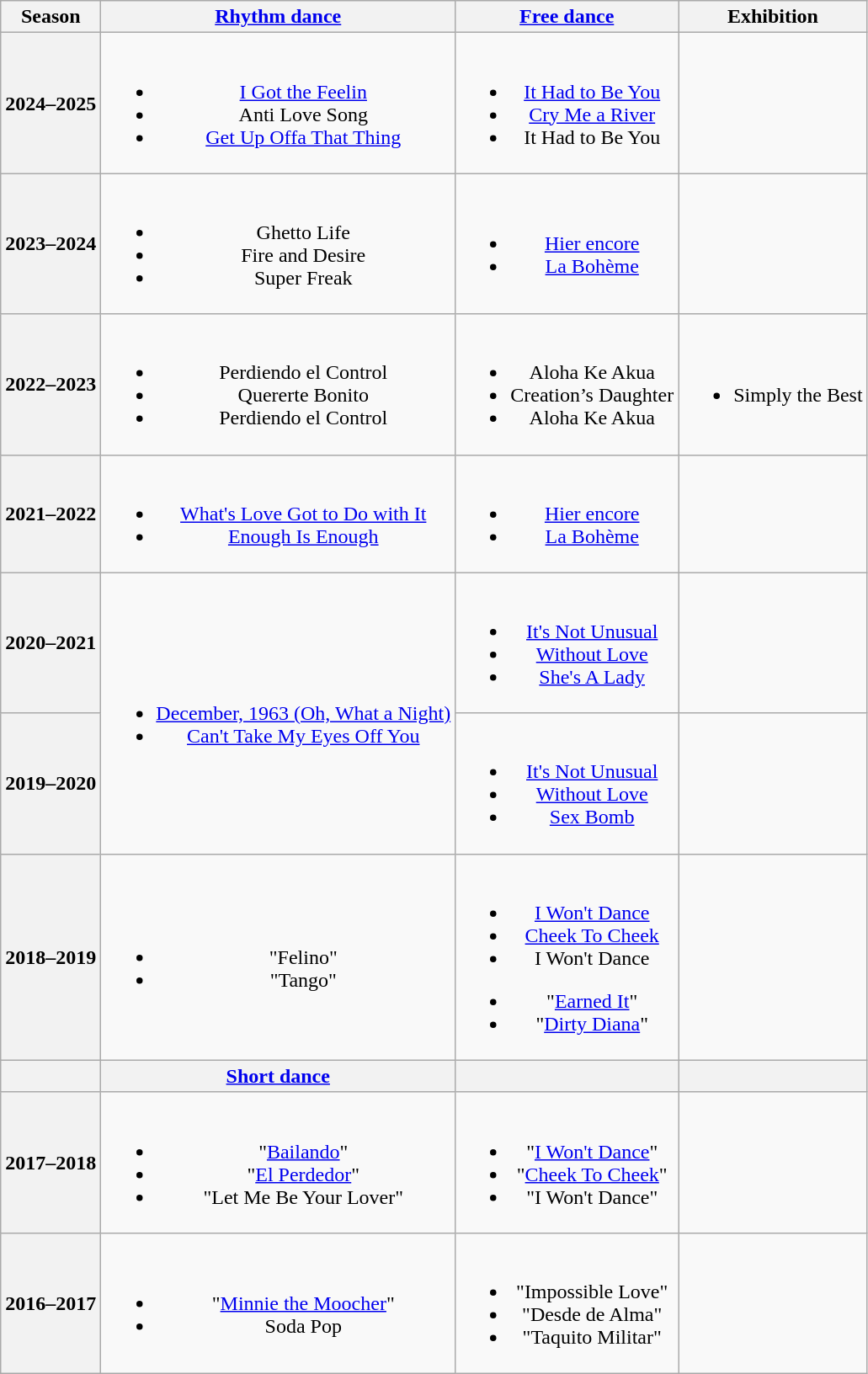<table class=wikitable style=text-align:center>
<tr>
<th>Season</th>
<th><a href='#'>Rhythm dance</a></th>
<th><a href='#'>Free dance</a></th>
<th>Exhibition</th>
</tr>
<tr>
<th>2024–2025 <br> </th>
<td><br><ul><li><a href='#'>I Got the Feelin</a> <br> </li><li>Anti Love Song <br> </li><li><a href='#'>Get Up Offa That Thing</a> <br> </li></ul></td>
<td><br><ul><li><a href='#'>It Had to Be You</a></li><li><a href='#'>Cry Me a River</a></li><li>It Had to Be You <br> </li></ul></td>
<td></td>
</tr>
<tr>
<th>2023–2024 <br> </th>
<td><br><ul><li>Ghetto Life<br> </li><li>Fire and Desire<br> </li><li>Super Freak<br> </li></ul></td>
<td><br><ul><li><a href='#'>Hier encore</a></li><li><a href='#'>La Bohème</a> <br> </li></ul></td>
<td></td>
</tr>
<tr>
<th>2022–2023 <br> </th>
<td><br><ul><li> Perdiendo el Control <br> </li><li> Quererte Bonito <br> </li><li> Perdiendo el Control <br> </li></ul></td>
<td><br><ul><li>Aloha Ke Akua</li><li>Creation’s Daughter</li><li>Aloha Ke Akua <br></li></ul></td>
<td><br><ul><li>Simply the Best <br></li></ul></td>
</tr>
<tr>
<th>2021–2022 <br> </th>
<td><br><ul><li> <a href='#'>What's Love Got to Do with It</a> <br> </li><li><a href='#'>Enough Is Enough</a> <br> </li></ul></td>
<td><br><ul><li><a href='#'>Hier encore</a></li><li><a href='#'>La Bohème</a> <br> </li></ul></td>
<td></td>
</tr>
<tr>
<th>2020–2021 <br> </th>
<td rowspan=2><br><ul><li> <a href='#'>December, 1963 (Oh, What a Night)</a> <br> </li><li> <a href='#'>Can't Take My Eyes Off You</a> <br> </li></ul></td>
<td><br><ul><li><a href='#'>It's Not Unusual</a></li><li><a href='#'>Without Love</a></li><li><a href='#'>She's A Lady</a> <br> </li></ul></td>
<td></td>
</tr>
<tr>
<th>2019–2020 <br> </th>
<td><br><ul><li><a href='#'>It's Not Unusual</a></li><li><a href='#'>Without Love</a></li><li><a href='#'>Sex Bomb</a> <br> </li></ul></td>
<td></td>
</tr>
<tr>
<th>2018–2019 <br> </th>
<td><br><ul><li> "Felino" <br></li><li> "Tango" <br></li></ul></td>
<td><br><ul><li><a href='#'>I Won't Dance</a> <br></li><li><a href='#'>Cheek To Cheek</a> <br></li><li>I Won't Dance <br></li></ul><ul><li>"<a href='#'>Earned It</a>" <br></li><li>"<a href='#'>Dirty Diana</a>" <br></li></ul></td>
<td></td>
</tr>
<tr>
<th></th>
<th><a href='#'>Short dance</a></th>
<th></th>
<th></th>
</tr>
<tr>
<th>2017–2018 <br> </th>
<td><br><ul><li> "<a href='#'>Bailando</a>" <br></li><li> "<a href='#'>El Perdedor</a>" <br></li><li> "Let Me Be Your Lover" <br></li></ul></td>
<td><br><ul><li>"<a href='#'>I Won't Dance</a>" <br></li><li>"<a href='#'>Cheek To Cheek</a>" <br></li><li>"I Won't Dance" <br></li></ul></td>
<td></td>
</tr>
<tr>
<th>2016–2017 <br> </th>
<td><br><ul><li>"<a href='#'>Minnie the Moocher</a>"</li><li>Soda Pop <br></li></ul></td>
<td><br><ul><li>"Impossible Love" <br></li><li>"Desde de Alma" <br></li><li>"Taquito Militar" <br></li></ul></td>
<td></td>
</tr>
</table>
